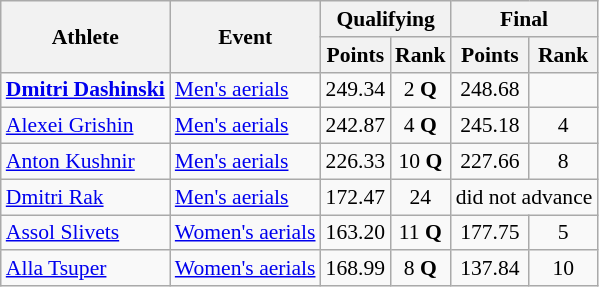<table class="wikitable" style="font-size:90%">
<tr>
<th rowspan="2">Athlete</th>
<th rowspan="2">Event</th>
<th colspan="2">Qualifying</th>
<th colspan="2">Final</th>
</tr>
<tr>
<th>Points</th>
<th>Rank</th>
<th>Points</th>
<th>Rank</th>
</tr>
<tr>
<td><strong><a href='#'>Dmitri Dashinski</a></strong></td>
<td><a href='#'>Men's aerials</a></td>
<td align="center">249.34</td>
<td align="center">2 <strong>Q</strong></td>
<td align="center">248.68</td>
<td align="center"></td>
</tr>
<tr>
<td><a href='#'>Alexei Grishin</a></td>
<td><a href='#'>Men's aerials</a></td>
<td align="center">242.87</td>
<td align="center">4 <strong>Q</strong></td>
<td align="center">245.18</td>
<td align="center">4</td>
</tr>
<tr>
<td><a href='#'>Anton Kushnir</a></td>
<td><a href='#'>Men's aerials</a></td>
<td align="center">226.33</td>
<td align="center">10 <strong>Q</strong></td>
<td align="center">227.66</td>
<td align="center">8</td>
</tr>
<tr>
<td><a href='#'>Dmitri Rak</a></td>
<td><a href='#'>Men's aerials</a></td>
<td align="center">172.47</td>
<td align="center">24</td>
<td colspan=2 align="center">did not advance</td>
</tr>
<tr>
<td><a href='#'>Assol Slivets</a></td>
<td><a href='#'>Women's aerials</a></td>
<td align="center">163.20</td>
<td align="center">11 <strong>Q</strong></td>
<td align="center">177.75</td>
<td align="center">5</td>
</tr>
<tr>
<td><a href='#'>Alla Tsuper</a></td>
<td><a href='#'>Women's aerials</a></td>
<td align="center">168.99</td>
<td align="center">8 <strong>Q</strong></td>
<td align="center">137.84</td>
<td align="center">10</td>
</tr>
</table>
